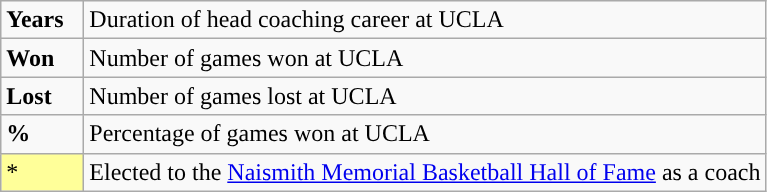<table class="wikitable">
<tr>
<td style="background-color:#"><strong>Years</strong></td>
<td>Duration of head coaching career at UCLA</td>
</tr>
<tr>
<td style="background-color:#"><strong>Won</strong></td>
<td>Number of games won at UCLA</td>
</tr>
<tr>
<td style="background-color:#"><strong>Lost</strong></td>
<td>Number of games lost at UCLA</td>
</tr>
<tr>
<td style="background-color:#"><strong>%</strong></td>
<td>Percentage of games won at UCLA</td>
</tr>
<tr>
<td style="background-color:#FFFF99; border:1px solid #aaaaaa; width:3em">*</td>
<td>Elected to the <a href='#'>Naismith Memorial Basketball Hall of Fame</a> as a coach</td>
</tr>
</table>
